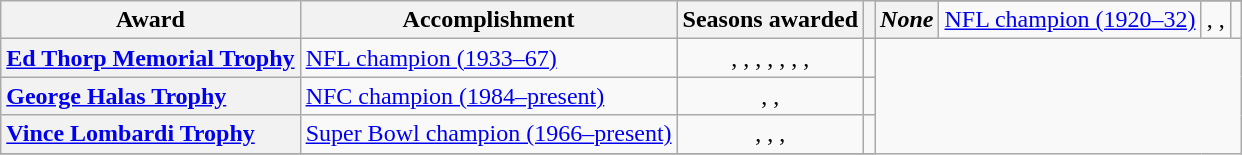<table class="wikitable sortable" style="text-align: center;">
<tr>
<th scope="col" rowspan="2">Award</th>
<th scope="col" rowspan="2">Accomplishment</th>
<th scope="col" rowspan="2">Seasons awarded</th>
<th scope="col" rowspan="2" class="unsortable"></th>
</tr>
<tr>
<th scope="row" style="text-align: left;"><em>None</em></th>
<td style="text-align: left;"><a href='#'>NFL champion (1920–32)</a></td>
<td>, , </td>
<td></td>
</tr>
<tr>
<th scope="row" style="text-align: left;"><a href='#'>Ed Thorp Memorial Trophy</a></th>
<td style="text-align: left;"><a href='#'>NFL champion (1933–67)</a></td>
<td>, , , , , , , </td>
<td></td>
</tr>
<tr>
<th scope="row" style="text-align: left;"><a href='#'>George Halas Trophy</a></th>
<td style="text-align: left;"><a href='#'>NFC champion (1984–present)</a></td>
<td>, , </td>
<td></td>
</tr>
<tr>
<th scope="row" style="text-align: left;"><a href='#'>Vince Lombardi Trophy</a></th>
<td style="text-align: left;"><a href='#'>Super Bowl champion (1966–present)</a></td>
<td>, , , </td>
<td></td>
</tr>
<tr>
</tr>
</table>
